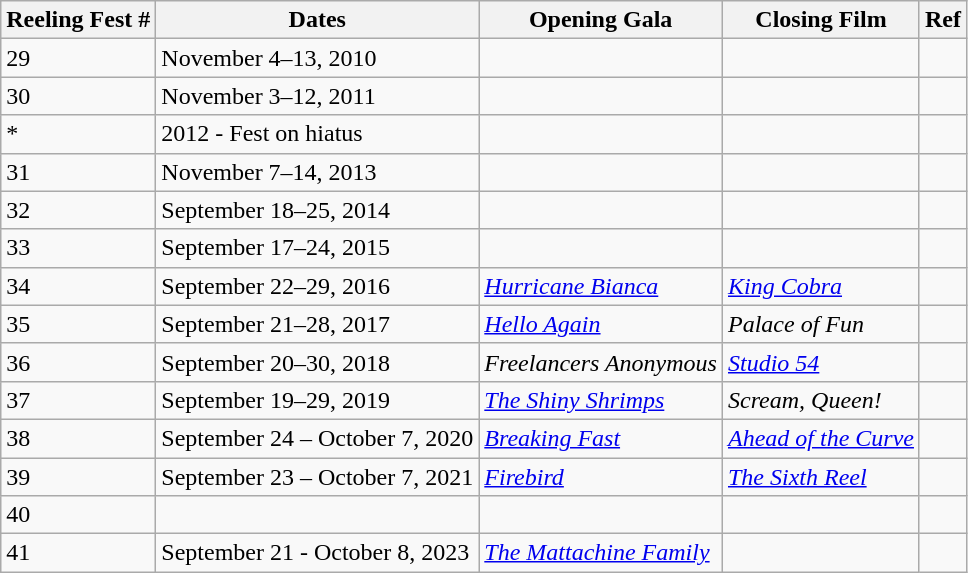<table class="wikitable">
<tr>
<th>Reeling Fest #</th>
<th>Dates</th>
<th>Opening Gala</th>
<th>Closing Film</th>
<th>Ref</th>
</tr>
<tr>
<td>29</td>
<td>November 4–13, 2010</td>
<td></td>
<td></td>
<td></td>
</tr>
<tr>
<td>30</td>
<td>November 3–12, 2011</td>
<td></td>
<td></td>
<td></td>
</tr>
<tr>
<td>*</td>
<td>2012 - Fest on hiatus</td>
<td></td>
<td></td>
<td></td>
</tr>
<tr>
<td>31</td>
<td>November 7–14, 2013</td>
<td></td>
<td></td>
<td></td>
</tr>
<tr>
<td>32</td>
<td>September 18–25, 2014</td>
<td></td>
<td></td>
<td></td>
</tr>
<tr>
<td>33</td>
<td>September 17–24, 2015</td>
<td></td>
<td></td>
<td></td>
</tr>
<tr>
<td>34</td>
<td>September 22–29, 2016</td>
<td><em><a href='#'>Hurricane Bianca</a></em></td>
<td><em><a href='#'>King Cobra</a></em></td>
<td></td>
</tr>
<tr>
<td>35</td>
<td>September 21–28, 2017</td>
<td><em><a href='#'>Hello Again</a></em></td>
<td><em>Palace of Fun</em></td>
<td></td>
</tr>
<tr>
<td>36</td>
<td>September 20–30, 2018</td>
<td><em>Freelancers Anonymous</em></td>
<td><em><a href='#'>Studio 54</a></em></td>
<td></td>
</tr>
<tr>
<td>37</td>
<td>September 19–29, 2019</td>
<td><em><a href='#'>The Shiny Shrimps</a></em></td>
<td><em>Scream, Queen!</em></td>
<td></td>
</tr>
<tr>
<td>38</td>
<td>September 24 – October 7, 2020</td>
<td><em><a href='#'>Breaking Fast</a></em></td>
<td><em><a href='#'>Ahead of the Curve</a></em></td>
<td></td>
</tr>
<tr>
<td>39</td>
<td>September 23 – October 7, 2021</td>
<td><em><a href='#'>Firebird</a></em></td>
<td><em><a href='#'>The Sixth Reel</a></em></td>
<td></td>
</tr>
<tr>
<td>40</td>
<td></td>
<td></td>
<td></td>
<td></td>
</tr>
<tr>
<td>41</td>
<td>September 21 - October 8, 2023</td>
<td><em><a href='#'>The Mattachine Family</a></em></td>
<td></td>
<td></td>
</tr>
</table>
